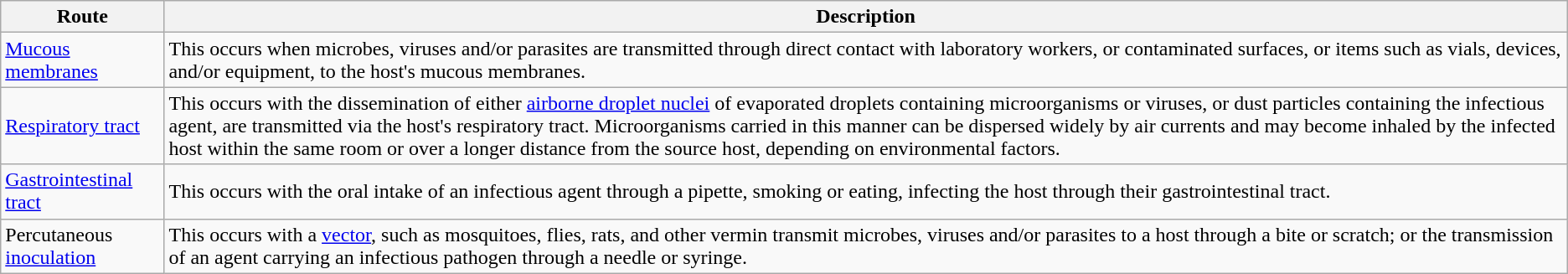<table class="wikitable">
<tr>
<th>Route</th>
<th>Description</th>
</tr>
<tr>
<td><a href='#'>Mucous membranes</a></td>
<td>This occurs when microbes, viruses and/or parasites are transmitted through direct contact with laboratory workers, or contaminated surfaces, or items such as vials, devices, and/or equipment, to the host's mucous membranes.</td>
</tr>
<tr>
<td><a href='#'>Respiratory tract</a></td>
<td>This occurs with the dissemination of either <a href='#'>airborne droplet nuclei</a> of evaporated droplets containing microorganisms or viruses, or dust particles containing the infectious agent, are transmitted via the host's respiratory tract. Microorganisms carried in this manner can be dispersed widely by air currents and may become inhaled by the infected host within the same room or over a longer distance from the source host, depending on environmental factors.</td>
</tr>
<tr>
<td><a href='#'>Gastrointestinal tract</a></td>
<td>This occurs with the oral intake of an infectious agent through a pipette, smoking or eating, infecting the host through their gastrointestinal tract.</td>
</tr>
<tr>
<td>Percutaneous <a href='#'>inoculation</a></td>
<td>This occurs with a <a href='#'>vector</a>, such as mosquitoes, flies, rats, and other vermin transmit microbes, viruses and/or parasites to a host through a bite or scratch; or the transmission of an agent carrying an infectious pathogen through a needle or syringe.</td>
</tr>
</table>
